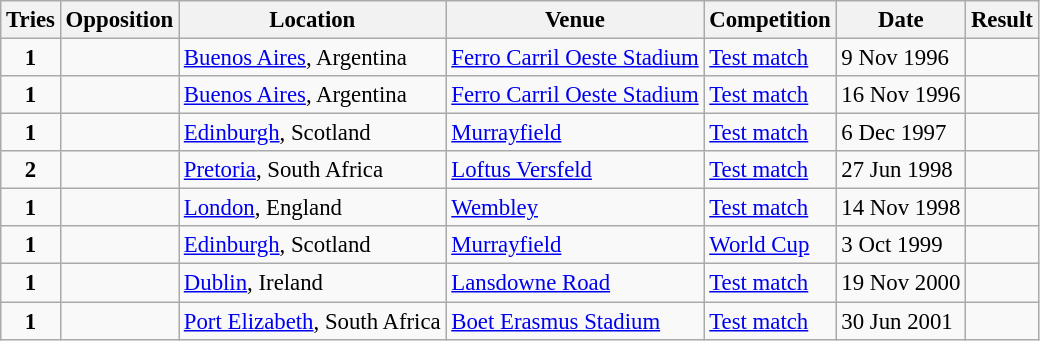<table class="wikitable sortable" style="font-size:95%">
<tr>
<th>Tries</th>
<th>Opposition</th>
<th>Location</th>
<th>Venue</th>
<th class="unsortable">Competition</th>
<th>Date</th>
<th>Result</th>
</tr>
<tr>
<td align="center"><strong>1</strong></td>
<td></td>
<td><a href='#'>Buenos Aires</a>, Argentina</td>
<td><a href='#'>Ferro Carril Oeste Stadium</a></td>
<td><a href='#'>Test match</a></td>
<td>9 Nov 1996</td>
<td></td>
</tr>
<tr>
<td align="center"><strong>1</strong></td>
<td></td>
<td><a href='#'>Buenos Aires</a>, Argentina</td>
<td><a href='#'>Ferro Carril Oeste Stadium</a></td>
<td><a href='#'>Test match</a></td>
<td>16 Nov 1996</td>
<td></td>
</tr>
<tr>
<td align="center"><strong>1</strong></td>
<td></td>
<td><a href='#'>Edinburgh</a>, Scotland</td>
<td><a href='#'>Murrayfield</a></td>
<td><a href='#'>Test match</a></td>
<td>6 Dec 1997</td>
<td></td>
</tr>
<tr>
<td align="center"><strong>2</strong></td>
<td></td>
<td><a href='#'>Pretoria</a>, South Africa</td>
<td><a href='#'>Loftus Versfeld</a></td>
<td><a href='#'>Test match</a></td>
<td>27 Jun 1998</td>
<td></td>
</tr>
<tr>
<td align="center"><strong>1</strong></td>
<td></td>
<td><a href='#'>London</a>, England</td>
<td><a href='#'>Wembley</a></td>
<td><a href='#'>Test match</a></td>
<td>14 Nov 1998</td>
<td></td>
</tr>
<tr>
<td align="center"><strong>1</strong></td>
<td></td>
<td><a href='#'>Edinburgh</a>, Scotland</td>
<td><a href='#'>Murrayfield</a></td>
<td><a href='#'>World Cup</a></td>
<td>3 Oct 1999</td>
<td></td>
</tr>
<tr>
<td align="center"><strong>1</strong></td>
<td></td>
<td><a href='#'>Dublin</a>, Ireland</td>
<td><a href='#'>Lansdowne Road</a></td>
<td><a href='#'>Test match</a></td>
<td>19 Nov 2000</td>
<td></td>
</tr>
<tr>
<td align="center"><strong>1</strong></td>
<td></td>
<td><a href='#'>Port Elizabeth</a>, South Africa</td>
<td><a href='#'>Boet Erasmus Stadium</a></td>
<td><a href='#'>Test match</a></td>
<td>30 Jun 2001</td>
<td></td>
</tr>
</table>
